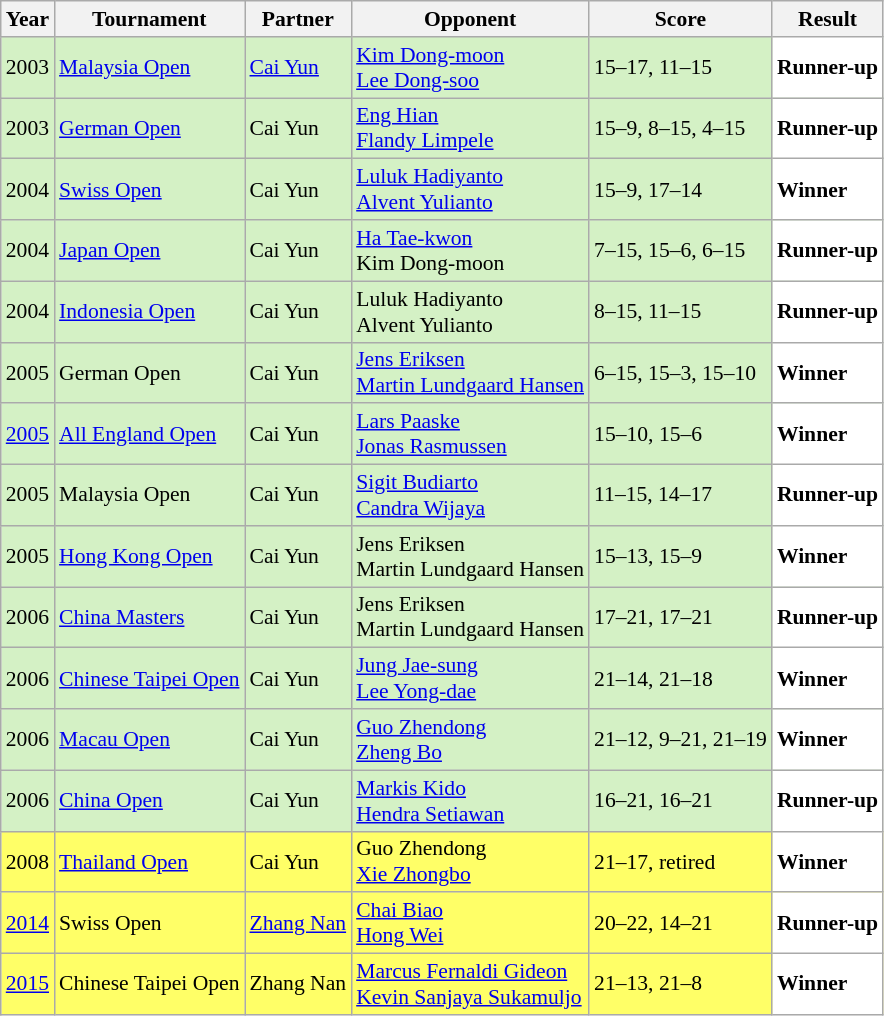<table class="sortable wikitable" style="font-size: 90%;">
<tr>
<th>Year</th>
<th>Tournament</th>
<th>Partner</th>
<th>Opponent</th>
<th>Score</th>
<th>Result</th>
</tr>
<tr style="background:#D4F1C5">
<td align="center">2003</td>
<td align="left"><a href='#'>Malaysia Open</a></td>
<td align="left"> <a href='#'>Cai Yun</a></td>
<td align="left"> <a href='#'>Kim Dong-moon</a><br> <a href='#'>Lee Dong-soo</a></td>
<td align="left">15–17, 11–15</td>
<td style="text-align:left; background:white"> <strong>Runner-up</strong></td>
</tr>
<tr style="background:#D4F1C5">
<td align="center">2003</td>
<td align="left"><a href='#'>German Open</a></td>
<td align="left"> Cai Yun</td>
<td align="left"> <a href='#'>Eng Hian</a><br> <a href='#'>Flandy Limpele</a></td>
<td align="left">15–9, 8–15, 4–15</td>
<td style="text-align:left; background:white"> <strong>Runner-up</strong></td>
</tr>
<tr style="background:#D4F1C5">
<td align="center">2004</td>
<td align="left"><a href='#'>Swiss Open</a></td>
<td align="left"> Cai Yun</td>
<td align="left"> <a href='#'>Luluk Hadiyanto</a><br> <a href='#'>Alvent Yulianto</a></td>
<td align="left">15–9, 17–14</td>
<td style="text-align:left; background:white"> <strong>Winner</strong></td>
</tr>
<tr style="background:#D4F1C5">
<td align="center">2004</td>
<td align="left"><a href='#'>Japan Open</a></td>
<td align="left"> Cai Yun</td>
<td align="left"> <a href='#'>Ha Tae-kwon</a><br> Kim Dong-moon</td>
<td align="left">7–15, 15–6, 6–15</td>
<td style="text-align:left; background:white"> <strong>Runner-up</strong></td>
</tr>
<tr style="background:#D4F1C5">
<td align="center">2004</td>
<td align="left"><a href='#'>Indonesia Open</a></td>
<td align="left"> Cai Yun</td>
<td align="left"> Luluk Hadiyanto<br> Alvent Yulianto</td>
<td align="left">8–15, 11–15</td>
<td style="text-align:left; background:white"> <strong>Runner-up</strong></td>
</tr>
<tr style="background:#D4F1C5">
<td align="center">2005</td>
<td align="left">German Open</td>
<td align="left"> Cai Yun</td>
<td align="left"> <a href='#'>Jens Eriksen</a><br> <a href='#'>Martin Lundgaard Hansen</a></td>
<td align="left">6–15, 15–3, 15–10</td>
<td style="text-align:left; background:white"> <strong>Winner</strong></td>
</tr>
<tr style="background:#D4F1C5">
<td align="center"><a href='#'>2005</a></td>
<td align="left"><a href='#'>All England Open</a></td>
<td align="left"> Cai Yun</td>
<td align="left"> <a href='#'>Lars Paaske</a><br> <a href='#'>Jonas Rasmussen</a></td>
<td align="left">15–10, 15–6</td>
<td style="text-align:left; background:white"> <strong>Winner</strong></td>
</tr>
<tr style="background:#D4F1C5">
<td align="center">2005</td>
<td align="left">Malaysia Open</td>
<td align="left"> Cai Yun</td>
<td align="left"> <a href='#'>Sigit Budiarto</a><br> <a href='#'>Candra Wijaya</a></td>
<td align="left">11–15, 14–17</td>
<td style="text-align:left; background:white"> <strong>Runner-up</strong></td>
</tr>
<tr style="background:#D4F1C5">
<td align="center">2005</td>
<td align="left"><a href='#'>Hong Kong Open</a></td>
<td align="left"> Cai Yun</td>
<td align="left"> Jens Eriksen<br> Martin Lundgaard Hansen</td>
<td align="left">15–13, 15–9</td>
<td style="text-align:left; background:white"> <strong>Winner</strong></td>
</tr>
<tr style="background:#D4F1C5">
<td align="center">2006</td>
<td align="left"><a href='#'>China Masters</a></td>
<td align="left"> Cai Yun</td>
<td align="left"> Jens Eriksen<br> Martin Lundgaard Hansen</td>
<td align="left">17–21, 17–21</td>
<td style="text-align:left; background:white"> <strong>Runner-up</strong></td>
</tr>
<tr style="background:#D4F1C5">
<td align="center">2006</td>
<td align="left"><a href='#'>Chinese Taipei Open</a></td>
<td align="left"> Cai Yun</td>
<td align="left"> <a href='#'>Jung Jae-sung</a><br> <a href='#'>Lee Yong-dae</a></td>
<td align="left">21–14, 21–18</td>
<td style="text-align:left; background:white"> <strong>Winner</strong></td>
</tr>
<tr style="background:#D4F1C5">
<td align="center">2006</td>
<td align="left"><a href='#'>Macau Open</a></td>
<td align="left"> Cai Yun</td>
<td align="left"> <a href='#'>Guo Zhendong</a><br> <a href='#'>Zheng Bo</a></td>
<td align="left">21–12, 9–21, 21–19</td>
<td style="text-align:left; background:white"> <strong>Winner</strong></td>
</tr>
<tr style="background:#D4F1C5">
<td align="center">2006</td>
<td align="left"><a href='#'>China Open</a></td>
<td align="left"> Cai Yun</td>
<td align="left"> <a href='#'>Markis Kido</a><br> <a href='#'>Hendra Setiawan</a></td>
<td align="left">16–21, 16–21</td>
<td style="text-align:left; background:white"> <strong>Runner-up</strong></td>
</tr>
<tr style="background:#FFFF67">
<td align="center">2008</td>
<td align="left"><a href='#'>Thailand Open</a></td>
<td align="left"> Cai Yun</td>
<td align="left"> Guo Zhendong<br> <a href='#'>Xie Zhongbo</a></td>
<td align="left">21–17, retired</td>
<td style="text-align:left; background:white"> <strong>Winner</strong></td>
</tr>
<tr style="background:#FFFF67">
<td align="center"><a href='#'>2014</a></td>
<td align="left">Swiss Open</td>
<td align="left"> <a href='#'>Zhang Nan</a></td>
<td align="left"> <a href='#'>Chai Biao</a><br> <a href='#'>Hong Wei</a></td>
<td align="left">20–22, 14–21</td>
<td style="text-align:left; background:white"> <strong>Runner-up</strong></td>
</tr>
<tr style="background:#FFFF67">
<td align="center"><a href='#'>2015</a></td>
<td align="left">Chinese Taipei Open</td>
<td align="left"> Zhang Nan</td>
<td align="left"> <a href='#'>Marcus Fernaldi Gideon</a><br> <a href='#'>Kevin Sanjaya Sukamuljo</a></td>
<td align="left">21–13, 21–8</td>
<td style="text-align:left; background:white"> <strong>Winner</strong></td>
</tr>
</table>
